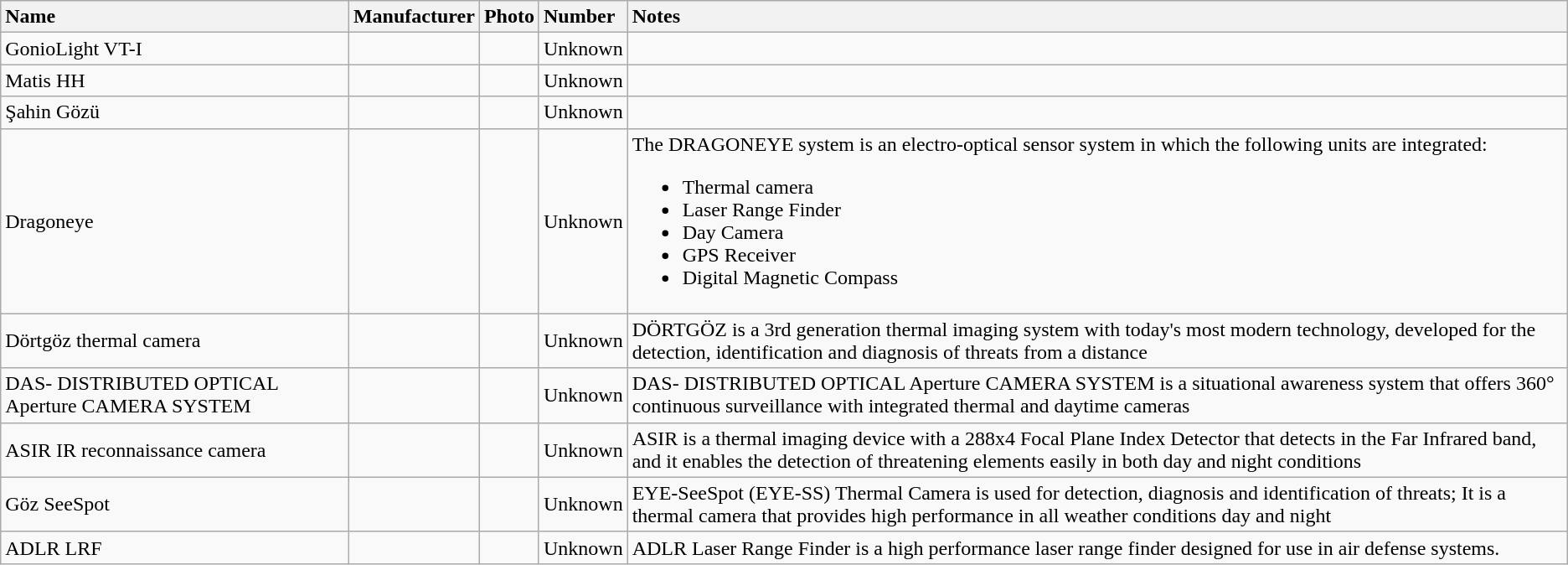<table class="wikitable">
<tr>
<th style="text-align:left;">Name</th>
<th style="text-align:left;">Manufacturer</th>
<th style="text-align:left;">Photo</th>
<th style="text-align:left;">Number</th>
<th style="text-align:left;">Notes</th>
</tr>
<tr>
<td>GonioLight VT-I</td>
<td></td>
<td></td>
<td>Unknown</td>
<td></td>
</tr>
<tr>
<td>Matis HH</td>
<td></td>
<td></td>
<td>Unknown</td>
<td></td>
</tr>
<tr>
<td>Şahin Gözü</td>
<td></td>
<td></td>
<td>Unknown</td>
<td></td>
</tr>
<tr>
<td>Dragoneye</td>
<td></td>
<td></td>
<td>Unknown</td>
<td>The DRAGONEYE system is an electro-optical sensor system in which the following units are integrated:<br><ul><li>Thermal camera</li><li>Laser Range Finder</li><li>Day Camera</li><li>GPS Receiver</li><li>Digital Magnetic Compass</li></ul></td>
</tr>
<tr>
<td>Dörtgöz thermal camera</td>
<td></td>
<td></td>
<td>Unknown</td>
<td>DÖRTGÖZ is a 3rd generation thermal imaging system with today's most modern technology, developed for the detection, identification and diagnosis of threats from a distance</td>
</tr>
<tr>
<td>DAS- DISTRIBUTED OPTICAL Aperture CAMERA SYSTEM</td>
<td></td>
<td></td>
<td>Unknown</td>
<td>DAS- DISTRIBUTED OPTICAL Aperture CAMERA SYSTEM is a situational awareness system that offers 360° continuous surveillance with integrated thermal and daytime cameras</td>
</tr>
<tr>
<td>ASIR IR reconnaissance camera</td>
<td></td>
<td></td>
<td>Unknown</td>
<td>ASIR is a thermal imaging device with a 288x4 Focal Plane Index Detector that detects in the Far Infrared band, and it enables the detection of threatening elements easily in both day and night conditions</td>
</tr>
<tr>
<td>Göz SeeSpot</td>
<td></td>
<td></td>
<td>Unknown</td>
<td>EYE-SeeSpot (EYE-SS) Thermal Camera is used for detection, diagnosis and identification of threats; It is a thermal camera that provides high performance in all weather conditions day and night</td>
</tr>
<tr>
<td>ADLR LRF</td>
<td></td>
<td></td>
<td>Unknown</td>
<td>ADLR Laser Range Finder is a high performance laser range finder designed for use in air defense systems.</td>
</tr>
</table>
